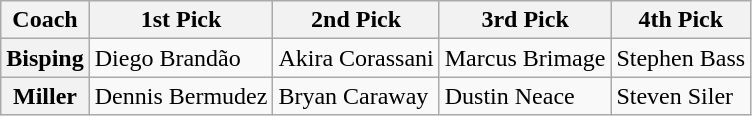<table class="wikitable">
<tr>
<th>Coach</th>
<th>1st Pick</th>
<th>2nd Pick</th>
<th>3rd Pick</th>
<th>4th Pick</th>
</tr>
<tr>
<th>Bisping</th>
<td>Diego Brandão</td>
<td>Akira Corassani</td>
<td>Marcus Brimage</td>
<td>Stephen Bass</td>
</tr>
<tr>
<th>Miller</th>
<td>Dennis Bermudez</td>
<td>Bryan Caraway</td>
<td>Dustin Neace</td>
<td>Steven Siler</td>
</tr>
</table>
